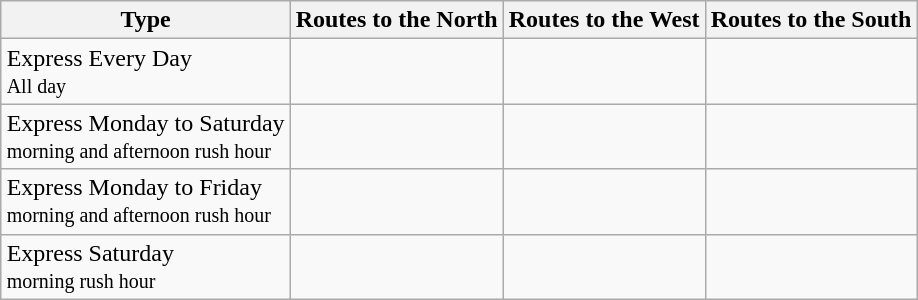<table Class = "wikitable" style = "white-space: nowrap; margin-left: auto; margin-right: auto; border: none;">
<tr>
<th>Type</th>
<th>Routes to the North</th>
<th>Routes to the West</th>
<th>Routes to the South</th>
</tr>
<tr>
<td>Express Every Day <br><small>All day</small></td>
<td></td>
<td></td>
<td></td>
</tr>
<tr>
<td>Express Monday to Saturday <br><small>morning and afternoon rush hour</small></td>
<td></td>
<td></td>
<td></td>
</tr>
<tr>
<td>Express Monday to Friday <br><small>morning and afternoon rush hour</small></td>
<td></td>
<td></td>
<td></td>
</tr>
<tr>
<td>Express Saturday <br><small>morning rush hour</small></td>
<td></td>
<td></td>
<td></td>
</tr>
<tr>
</tr>
</table>
